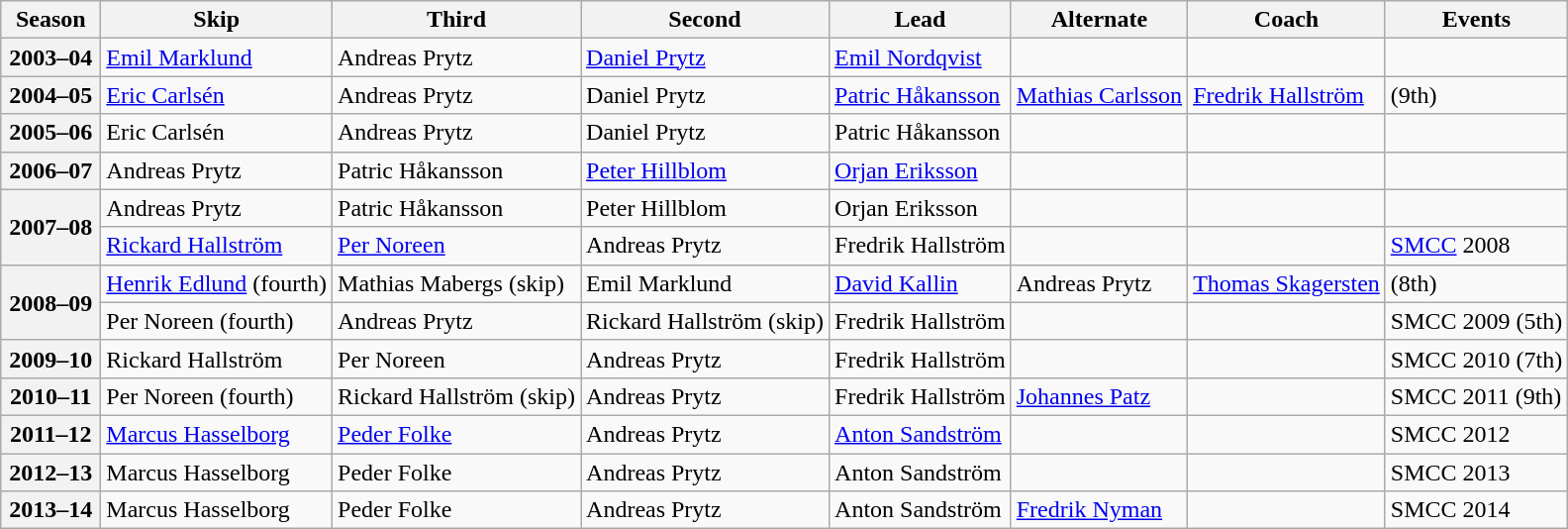<table class="wikitable">
<tr>
<th scope="col" width=60>Season</th>
<th scope="col">Skip</th>
<th scope="col">Third</th>
<th scope="col">Second</th>
<th scope="col">Lead</th>
<th scope="col">Alternate</th>
<th scope="col">Coach</th>
<th scope="col">Events</th>
</tr>
<tr>
<th scope="row">2003–04</th>
<td><a href='#'>Emil Marklund</a></td>
<td>Andreas Prytz</td>
<td><a href='#'>Daniel Prytz</a></td>
<td><a href='#'>Emil Nordqvist</a></td>
<td></td>
<td></td>
<td></td>
</tr>
<tr>
<th scope="row">2004–05</th>
<td><a href='#'>Eric Carlsén</a></td>
<td>Andreas Prytz</td>
<td>Daniel Prytz</td>
<td><a href='#'>Patric Håkansson</a></td>
<td><a href='#'>Mathias Carlsson</a></td>
<td><a href='#'>Fredrik Hallström</a></td>
<td> (9th)</td>
</tr>
<tr>
<th scope="row">2005–06</th>
<td>Eric Carlsén</td>
<td>Andreas Prytz</td>
<td>Daniel Prytz</td>
<td>Patric Håkansson</td>
<td></td>
<td></td>
<td></td>
</tr>
<tr>
<th scope="row">2006–07</th>
<td>Andreas Prytz</td>
<td>Patric Håkansson</td>
<td><a href='#'>Peter Hillblom</a></td>
<td><a href='#'>Orjan Eriksson</a></td>
<td></td>
<td></td>
<td></td>
</tr>
<tr>
<th scope="row" rowspan=2>2007–08</th>
<td>Andreas Prytz</td>
<td>Patric Håkansson</td>
<td>Peter Hillblom</td>
<td>Orjan Eriksson</td>
<td></td>
<td></td>
<td></td>
</tr>
<tr>
<td><a href='#'>Rickard Hallström</a></td>
<td><a href='#'>Per Noreen</a></td>
<td>Andreas Prytz</td>
<td>Fredrik Hallström</td>
<td></td>
<td></td>
<td><a href='#'>SMCC</a> 2008 </td>
</tr>
<tr>
<th scope="row" rowspan=2>2008–09</th>
<td><a href='#'>Henrik Edlund</a> (fourth)</td>
<td>Mathias Mabergs (skip)</td>
<td>Emil Marklund</td>
<td><a href='#'>David Kallin</a></td>
<td>Andreas Prytz</td>
<td><a href='#'>Thomas Skagersten</a></td>
<td> (8th)</td>
</tr>
<tr>
<td>Per Noreen (fourth)</td>
<td>Andreas Prytz</td>
<td>Rickard Hallström (skip)</td>
<td>Fredrik Hallström</td>
<td></td>
<td></td>
<td>SMCC 2009 (5th)</td>
</tr>
<tr>
<th scope="row">2009–10</th>
<td>Rickard Hallström</td>
<td>Per Noreen</td>
<td>Andreas Prytz</td>
<td>Fredrik Hallström</td>
<td></td>
<td></td>
<td>SMCC 2010 (7th)</td>
</tr>
<tr>
<th scope="row">2010–11</th>
<td>Per Noreen (fourth)</td>
<td>Rickard Hallström (skip)</td>
<td>Andreas Prytz</td>
<td>Fredrik Hallström</td>
<td><a href='#'>Johannes Patz</a></td>
<td></td>
<td>SMCC 2011 (9th)</td>
</tr>
<tr>
<th scope="row">2011–12</th>
<td><a href='#'>Marcus Hasselborg</a></td>
<td><a href='#'>Peder Folke</a></td>
<td>Andreas Prytz</td>
<td><a href='#'>Anton Sandström</a></td>
<td></td>
<td></td>
<td>SMCC 2012 </td>
</tr>
<tr>
<th scope="row">2012–13</th>
<td>Marcus Hasselborg</td>
<td>Peder Folke</td>
<td>Andreas Prytz</td>
<td>Anton Sandström</td>
<td></td>
<td></td>
<td>SMCC 2013 </td>
</tr>
<tr>
<th scope="row">2013–14</th>
<td>Marcus Hasselborg</td>
<td>Peder Folke</td>
<td>Andreas Prytz</td>
<td>Anton Sandström</td>
<td><a href='#'>Fredrik Nyman</a></td>
<td></td>
<td>SMCC 2014 </td>
</tr>
</table>
